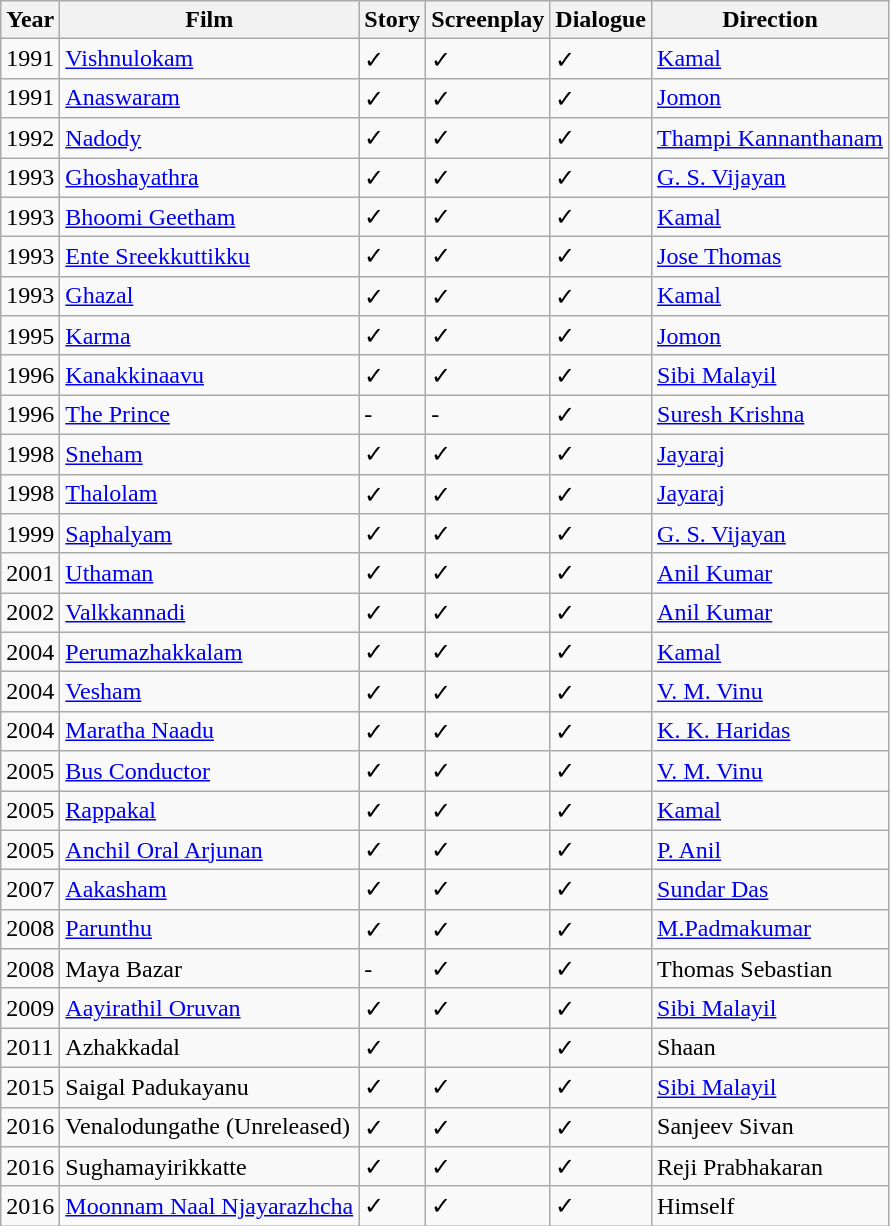<table class="wikitable sortable">
<tr>
<th>Year</th>
<th>Film</th>
<th>Story</th>
<th>Screenplay</th>
<th>Dialogue</th>
<th>Direction</th>
</tr>
<tr>
<td>1991</td>
<td><a href='#'>Vishnulokam</a></td>
<td>✓</td>
<td>✓</td>
<td>✓</td>
<td><a href='#'>Kamal</a></td>
</tr>
<tr>
<td>1991</td>
<td><a href='#'>Anaswaram</a></td>
<td>✓</td>
<td>✓</td>
<td>✓</td>
<td><a href='#'>Jomon</a></td>
</tr>
<tr>
<td>1992</td>
<td><a href='#'>Nadody</a></td>
<td>✓</td>
<td>✓</td>
<td>✓</td>
<td><a href='#'>Thampi Kannanthanam</a></td>
</tr>
<tr>
<td>1993</td>
<td><a href='#'>Ghoshayathra</a></td>
<td>✓</td>
<td>✓</td>
<td>✓</td>
<td><a href='#'>G. S. Vijayan</a></td>
</tr>
<tr>
<td>1993</td>
<td><a href='#'>Bhoomi Geetham</a></td>
<td>✓</td>
<td>✓</td>
<td>✓</td>
<td><a href='#'>Kamal</a></td>
</tr>
<tr>
<td>1993</td>
<td><a href='#'>Ente Sreekkuttikku</a></td>
<td>✓</td>
<td>✓</td>
<td>✓</td>
<td><a href='#'>Jose Thomas</a></td>
</tr>
<tr>
<td>1993</td>
<td><a href='#'>Ghazal</a></td>
<td>✓</td>
<td>✓</td>
<td>✓</td>
<td><a href='#'>Kamal</a></td>
</tr>
<tr>
<td>1995</td>
<td><a href='#'>Karma</a></td>
<td>✓</td>
<td>✓</td>
<td>✓</td>
<td><a href='#'>Jomon</a></td>
</tr>
<tr>
<td>1996</td>
<td><a href='#'>Kanakkinaavu</a></td>
<td>✓</td>
<td>✓</td>
<td>✓</td>
<td><a href='#'>Sibi Malayil</a></td>
</tr>
<tr>
<td>1996</td>
<td><a href='#'>The Prince</a></td>
<td>-</td>
<td>-</td>
<td>✓</td>
<td><a href='#'>Suresh Krishna</a></td>
</tr>
<tr>
<td>1998</td>
<td><a href='#'>Sneham</a></td>
<td>✓</td>
<td>✓</td>
<td>✓</td>
<td><a href='#'>Jayaraj</a></td>
</tr>
<tr>
<td>1998</td>
<td><a href='#'>Thalolam</a></td>
<td>✓</td>
<td>✓</td>
<td>✓</td>
<td><a href='#'>Jayaraj</a></td>
</tr>
<tr>
<td>1999</td>
<td><a href='#'>Saphalyam</a></td>
<td>✓</td>
<td>✓</td>
<td>✓</td>
<td><a href='#'>G. S. Vijayan</a></td>
</tr>
<tr>
<td>2001</td>
<td><a href='#'>Uthaman</a></td>
<td>✓</td>
<td>✓</td>
<td>✓</td>
<td><a href='#'>Anil Kumar</a></td>
</tr>
<tr>
<td>2002</td>
<td><a href='#'>Valkkannadi</a></td>
<td>✓</td>
<td>✓</td>
<td>✓</td>
<td><a href='#'>Anil Kumar</a></td>
</tr>
<tr>
<td>2004</td>
<td><a href='#'>Perumazhakkalam</a></td>
<td>✓</td>
<td>✓</td>
<td>✓</td>
<td><a href='#'>Kamal</a></td>
</tr>
<tr>
<td>2004</td>
<td><a href='#'>Vesham</a></td>
<td>✓</td>
<td>✓</td>
<td>✓</td>
<td><a href='#'>V. M. Vinu</a></td>
</tr>
<tr>
<td>2004</td>
<td><a href='#'>Maratha Naadu</a></td>
<td>✓</td>
<td>✓</td>
<td>✓</td>
<td><a href='#'>K. K. Haridas</a></td>
</tr>
<tr>
<td>2005</td>
<td><a href='#'>Bus Conductor</a></td>
<td>✓</td>
<td>✓</td>
<td>✓</td>
<td><a href='#'>V. M. Vinu</a></td>
</tr>
<tr>
<td>2005</td>
<td><a href='#'>Rappakal</a></td>
<td>✓</td>
<td>✓</td>
<td>✓</td>
<td><a href='#'>Kamal</a></td>
</tr>
<tr>
<td>2005</td>
<td><a href='#'>Anchil Oral Arjunan</a></td>
<td>✓</td>
<td>✓</td>
<td>✓</td>
<td><a href='#'>P. Anil</a></td>
</tr>
<tr>
<td>2007</td>
<td><a href='#'>Aakasham</a></td>
<td>✓</td>
<td>✓</td>
<td>✓</td>
<td><a href='#'>Sundar Das</a></td>
</tr>
<tr>
<td>2008</td>
<td><a href='#'>Parunthu</a></td>
<td>✓</td>
<td>✓</td>
<td>✓</td>
<td><a href='#'>M.Padmakumar</a></td>
</tr>
<tr>
<td>2008</td>
<td>Maya Bazar</td>
<td>-</td>
<td>✓</td>
<td>✓</td>
<td>Thomas Sebastian</td>
</tr>
<tr>
<td>2009</td>
<td><a href='#'>Aayirathil Oruvan</a></td>
<td>✓</td>
<td>✓</td>
<td>✓</td>
<td><a href='#'>Sibi Malayil</a></td>
</tr>
<tr>
<td>2011</td>
<td>Azhakkadal</td>
<td>✓</td>
<td></td>
<td>✓</td>
<td>Shaan</td>
</tr>
<tr>
<td>2015</td>
<td>Saigal Padukayanu</td>
<td>✓</td>
<td>✓</td>
<td>✓</td>
<td><a href='#'>Sibi Malayil</a></td>
</tr>
<tr>
<td>2016</td>
<td>Venalodungathe (Unreleased)</td>
<td>✓</td>
<td>✓</td>
<td>✓</td>
<td>Sanjeev Sivan</td>
</tr>
<tr>
<td>2016</td>
<td>Sughamayirikkatte</td>
<td>✓</td>
<td>✓</td>
<td>✓</td>
<td>Reji Prabhakaran</td>
</tr>
<tr>
<td>2016</td>
<td><a href='#'>Moonnam Naal Njayarazhcha</a></td>
<td>✓</td>
<td>✓</td>
<td>✓</td>
<td>Himself</td>
</tr>
</table>
